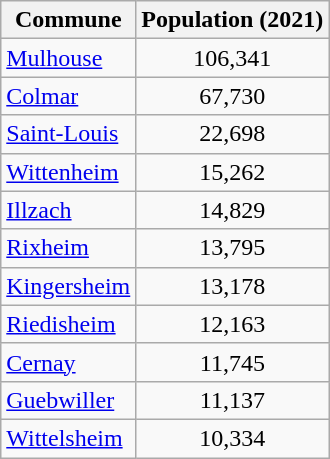<table class=wikitable>
<tr>
<th>Commune</th>
<th>Population (2021)</th>
</tr>
<tr>
<td><a href='#'>Mulhouse</a></td>
<td style="text-align: center;">106,341</td>
</tr>
<tr>
<td><a href='#'>Colmar</a></td>
<td style="text-align: center;">67,730</td>
</tr>
<tr>
<td><a href='#'>Saint-Louis</a></td>
<td style="text-align: center;">22,698</td>
</tr>
<tr>
<td><a href='#'>Wittenheim</a></td>
<td style="text-align: center;">15,262</td>
</tr>
<tr>
<td><a href='#'>Illzach</a></td>
<td style="text-align: center;">14,829</td>
</tr>
<tr>
<td><a href='#'>Rixheim</a></td>
<td style="text-align: center;">13,795</td>
</tr>
<tr>
<td><a href='#'>Kingersheim</a></td>
<td style="text-align: center;">13,178</td>
</tr>
<tr>
<td><a href='#'>Riedisheim</a></td>
<td style="text-align: center;">12,163</td>
</tr>
<tr>
<td><a href='#'>Cernay</a></td>
<td style="text-align: center;">11,745</td>
</tr>
<tr>
<td><a href='#'>Guebwiller</a></td>
<td style="text-align: center;">11,137</td>
</tr>
<tr>
<td><a href='#'>Wittelsheim</a></td>
<td style="text-align: center;">10,334</td>
</tr>
</table>
